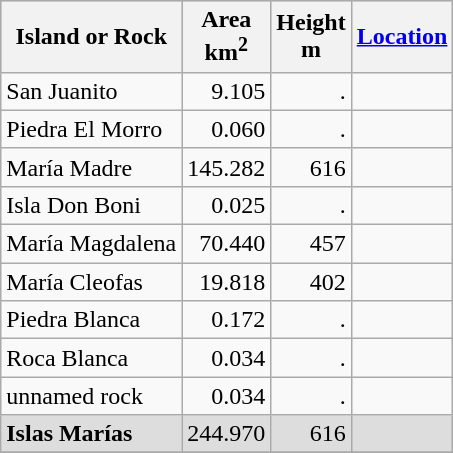<table class="wikitable sortable">
<tr style="background: #CCC;">
<th>Island or Rock</th>
<th align="right">Area<br>km<sup>2</sup></th>
<th>Height<br>m</th>
<th><a href='#'>Location</a></th>
</tr>
<tr>
<td>San Juanito</td>
<td align="right">9.105</td>
<td align="right">.</td>
<td></td>
</tr>
<tr>
<td>Piedra El Morro</td>
<td align="right">0.060</td>
<td align="right">.</td>
<td></td>
</tr>
<tr>
<td>María Madre</td>
<td align="right">145.282</td>
<td align="right">616</td>
<td></td>
</tr>
<tr>
<td>Isla Don Boni</td>
<td align="right">0.025</td>
<td align="right">.</td>
<td></td>
</tr>
<tr>
<td>María Magdalena</td>
<td align="right">70.440</td>
<td align="right">457</td>
<td></td>
</tr>
<tr>
<td>María Cleofas</td>
<td align="right">19.818</td>
<td align="right">402</td>
<td></td>
</tr>
<tr>
<td>Piedra Blanca</td>
<td align="right">0.172</td>
<td align="right">.</td>
<td></td>
</tr>
<tr>
<td>Roca Blanca</td>
<td align="right">0.034</td>
<td align="right">.</td>
<td></td>
</tr>
<tr>
<td>unnamed rock</td>
<td align="right">0.034</td>
<td align="right">.</td>
<td></td>
</tr>
<tr style="background: #DDD;" | class="sortbottom">
<td><strong>Islas Marías</strong></td>
<td align="right">244.970</td>
<td align="right">616</td>
<td></td>
</tr>
<tr>
</tr>
</table>
